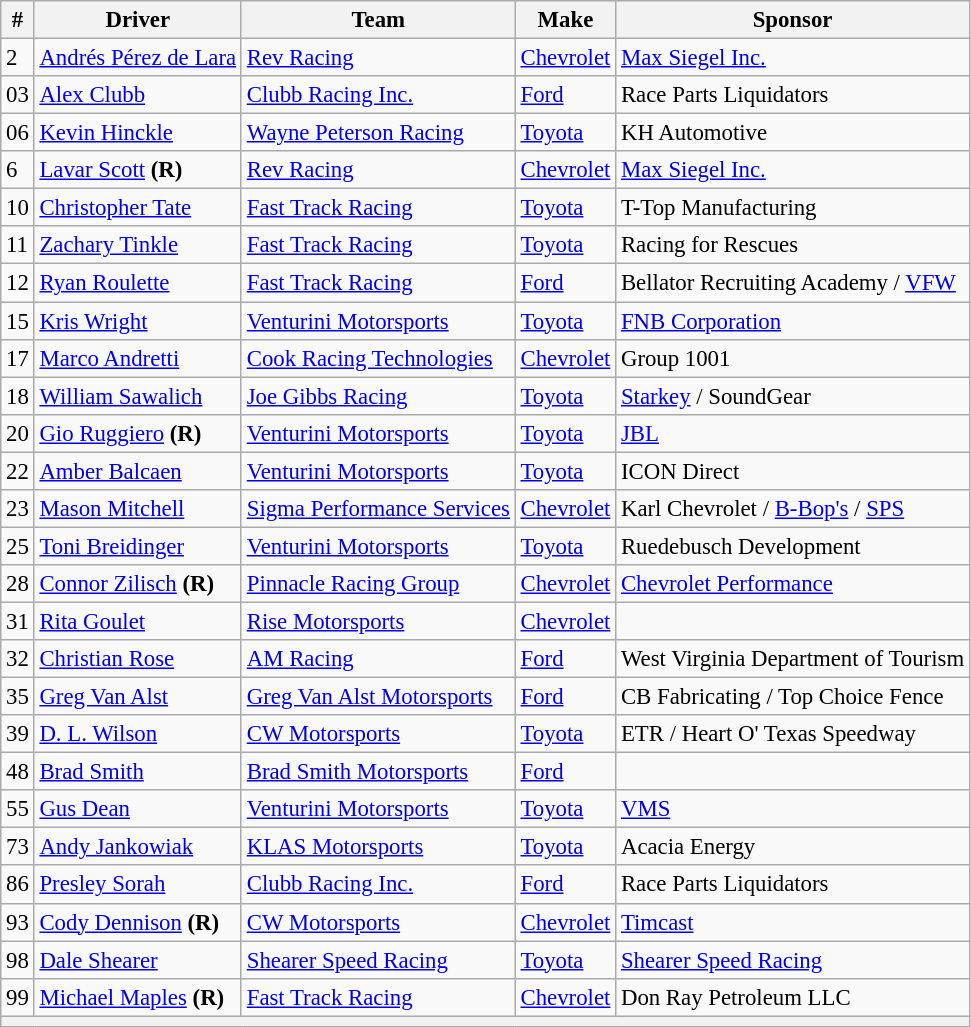<table class="wikitable" style="font-size: 95%;">
<tr>
<th>#</th>
<th>Driver</th>
<th>Team</th>
<th>Make</th>
<th>Sponsor</th>
</tr>
<tr>
<td>2</td>
<td nowrap><a href='#'>Andrés Pérez de Lara</a></td>
<td><a href='#'>Rev Racing</a></td>
<td><a href='#'>Chevrolet</a></td>
<td><a href='#'>Max Siegel Inc.</a></td>
</tr>
<tr>
<td>03</td>
<td><a href='#'>Alex Clubb</a></td>
<td><a href='#'>Clubb Racing Inc.</a></td>
<td><a href='#'>Ford</a></td>
<td>Race Parts Liquidators</td>
</tr>
<tr>
<td>06</td>
<td><a href='#'>Kevin Hinckle</a></td>
<td><a href='#'>Wayne Peterson Racing</a></td>
<td><a href='#'>Toyota</a></td>
<td>KH Automotive</td>
</tr>
<tr>
<td>6</td>
<td><a href='#'>Lavar Scott</a> <strong>(R)</strong></td>
<td><a href='#'>Rev Racing</a></td>
<td><a href='#'>Chevrolet</a></td>
<td><a href='#'>Max Siegel Inc.</a></td>
</tr>
<tr>
<td>10</td>
<td><a href='#'>Christopher Tate</a></td>
<td><a href='#'>Fast Track Racing</a></td>
<td><a href='#'>Toyota</a></td>
<td>T-Top Manufacturing</td>
</tr>
<tr>
<td>11</td>
<td><a href='#'>Zachary Tinkle</a></td>
<td><a href='#'>Fast Track Racing</a></td>
<td><a href='#'>Toyota</a></td>
<td>Racing for Rescues</td>
</tr>
<tr>
<td>12</td>
<td><a href='#'>Ryan Roulette</a></td>
<td><a href='#'>Fast Track Racing</a></td>
<td><a href='#'>Ford</a></td>
<td>Bellator Recruiting Academy / <a href='#'>VFW</a></td>
</tr>
<tr>
<td>15</td>
<td><a href='#'>Kris Wright</a></td>
<td><a href='#'>Venturini Motorsports</a></td>
<td><a href='#'>Toyota</a></td>
<td><a href='#'>FNB Corporation</a></td>
</tr>
<tr>
<td>17</td>
<td><a href='#'>Marco Andretti</a></td>
<td><a href='#'>Cook Racing Technologies</a></td>
<td><a href='#'>Chevrolet</a></td>
<td>Group 1001</td>
</tr>
<tr>
<td>18</td>
<td><a href='#'>William Sawalich</a></td>
<td><a href='#'>Joe Gibbs Racing</a></td>
<td><a href='#'>Toyota</a></td>
<td><a href='#'>Starkey</a> / SoundGear</td>
</tr>
<tr>
<td>20</td>
<td><a href='#'>Gio Ruggiero</a> <strong>(R)</strong></td>
<td><a href='#'>Venturini Motorsports</a></td>
<td><a href='#'>Toyota</a></td>
<td><a href='#'>JBL</a></td>
</tr>
<tr>
<td>22</td>
<td><a href='#'>Amber Balcaen</a></td>
<td><a href='#'>Venturini Motorsports</a></td>
<td><a href='#'>Toyota</a></td>
<td>ICON Direct</td>
</tr>
<tr>
<td>23</td>
<td><a href='#'>Mason Mitchell</a></td>
<td nowrap><a href='#'>Sigma Performance Services</a></td>
<td><a href='#'>Chevrolet</a></td>
<td>Karl Chevrolet / <a href='#'>B-Bop's</a> / <a href='#'>SPS</a></td>
</tr>
<tr>
<td>25</td>
<td><a href='#'>Toni Breidinger</a></td>
<td><a href='#'>Venturini Motorsports</a></td>
<td><a href='#'>Toyota</a></td>
<td>Ruedebusch Development</td>
</tr>
<tr>
<td>28</td>
<td><a href='#'>Connor Zilisch</a> <strong>(R)</strong></td>
<td><a href='#'>Pinnacle Racing Group</a></td>
<td><a href='#'>Chevrolet</a></td>
<td><a href='#'>Chevrolet Performance</a></td>
</tr>
<tr>
<td>31</td>
<td><a href='#'>Rita Goulet</a></td>
<td><a href='#'>Rise Motorsports</a></td>
<td><a href='#'>Chevrolet</a></td>
<td></td>
</tr>
<tr>
<td>32</td>
<td><a href='#'>Christian Rose</a></td>
<td><a href='#'>AM Racing</a></td>
<td><a href='#'>Ford</a></td>
<td nowrap>West Virginia Department of Tourism</td>
</tr>
<tr>
<td>35</td>
<td><a href='#'>Greg Van Alst</a></td>
<td><a href='#'>Greg Van Alst Motorsports</a></td>
<td><a href='#'>Ford</a></td>
<td>CB Fabricating / Top Choice Fence</td>
</tr>
<tr>
<td>39</td>
<td><a href='#'>D. L. Wilson</a></td>
<td><a href='#'>CW Motorsports</a></td>
<td><a href='#'>Toyota</a></td>
<td>ETR / Heart O' Texas Speedway</td>
</tr>
<tr>
<td>48</td>
<td><a href='#'>Brad Smith</a></td>
<td><a href='#'>Brad Smith Motorsports</a></td>
<td><a href='#'>Ford</a></td>
<td></td>
</tr>
<tr>
<td>55</td>
<td><a href='#'>Gus Dean</a></td>
<td><a href='#'>Venturini Motorsports</a></td>
<td><a href='#'>Toyota</a></td>
<td><a href='#'>VMS</a></td>
</tr>
<tr>
<td>73</td>
<td><a href='#'>Andy Jankowiak</a></td>
<td><a href='#'>KLAS Motorsports</a></td>
<td><a href='#'>Toyota</a></td>
<td>Acacia Energy</td>
</tr>
<tr>
<td>86</td>
<td><a href='#'>Presley Sorah</a></td>
<td><a href='#'>Clubb Racing Inc.</a></td>
<td><a href='#'>Ford</a></td>
<td>Race Parts Liquidators</td>
</tr>
<tr>
<td>93</td>
<td><a href='#'>Cody Dennison</a> <strong>(R)</strong></td>
<td><a href='#'>CW Motorsports</a></td>
<td><a href='#'>Chevrolet</a></td>
<td><a href='#'>Timcast</a></td>
</tr>
<tr>
<td>98</td>
<td><a href='#'>Dale Shearer</a></td>
<td><a href='#'>Shearer Speed Racing</a></td>
<td><a href='#'>Toyota</a></td>
<td><a href='#'>Shearer Speed Racing</a></td>
</tr>
<tr>
<td>99</td>
<td><a href='#'>Michael Maples</a> <strong>(R)</strong></td>
<td><a href='#'>Fast Track Racing</a></td>
<td><a href='#'>Chevrolet</a></td>
<td>Don Ray Petroleum LLC</td>
</tr>
<tr>
<th colspan="5"></th>
</tr>
</table>
